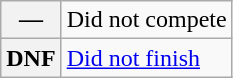<table class="wikitable">
<tr>
<th scope="row">—</th>
<td>Did not compete</td>
</tr>
<tr>
<th scope="row">DNF</th>
<td><a href='#'>Did not finish</a></td>
</tr>
</table>
